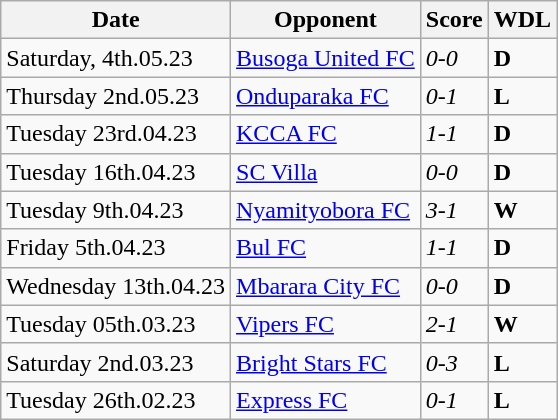<table class="wikitable">
<tr>
<th>Date</th>
<th>Opponent</th>
<th>Score</th>
<th>WDL</th>
</tr>
<tr>
<td>Saturday, 4th.05.23</td>
<td><a href='#'>Busoga United FC</a></td>
<td><em>0‑0</em></td>
<td><strong>D</strong></td>
</tr>
<tr>
<td>Thursday 2nd.05.23</td>
<td><a href='#'>Onduparaka FC</a></td>
<td><em>0‑1</em></td>
<td><strong>L</strong></td>
</tr>
<tr>
<td>Tuesday 23rd.04.23</td>
<td><a href='#'>KCCA FC</a></td>
<td><em>1‑1</em></td>
<td><strong>D</strong></td>
</tr>
<tr>
<td>Tuesday 16th.04.23</td>
<td><a href='#'>SC Villa</a></td>
<td><em>0‑0</em></td>
<td><strong>D</strong></td>
</tr>
<tr>
<td>Tuesday 9th.04.23</td>
<td><a href='#'>Nyamityobora FC</a></td>
<td><em>3‑1</em></td>
<td><strong>W</strong></td>
</tr>
<tr>
<td>Friday 5th.04.23</td>
<td><a href='#'>Bul FC</a></td>
<td><em>1‑1</em></td>
<td><strong>D</strong></td>
</tr>
<tr>
<td>Wednesday 13th.04.23</td>
<td><a href='#'>Mbarara City FC</a></td>
<td><em>0‑0</em></td>
<td><strong>D</strong></td>
</tr>
<tr>
<td>Tuesday 05th.03.23</td>
<td><a href='#'>Vipers FC</a></td>
<td><em>2‑1</em></td>
<td><strong>W</strong></td>
</tr>
<tr>
<td>Saturday 2nd.03.23</td>
<td><a href='#'>Bright Stars FC</a></td>
<td><em>0‑3</em></td>
<td><strong>L</strong></td>
</tr>
<tr>
<td>Tuesday 26th.02.23</td>
<td><a href='#'>Express FC</a></td>
<td><em>0‑1</em></td>
<td><strong>L</strong></td>
</tr>
</table>
